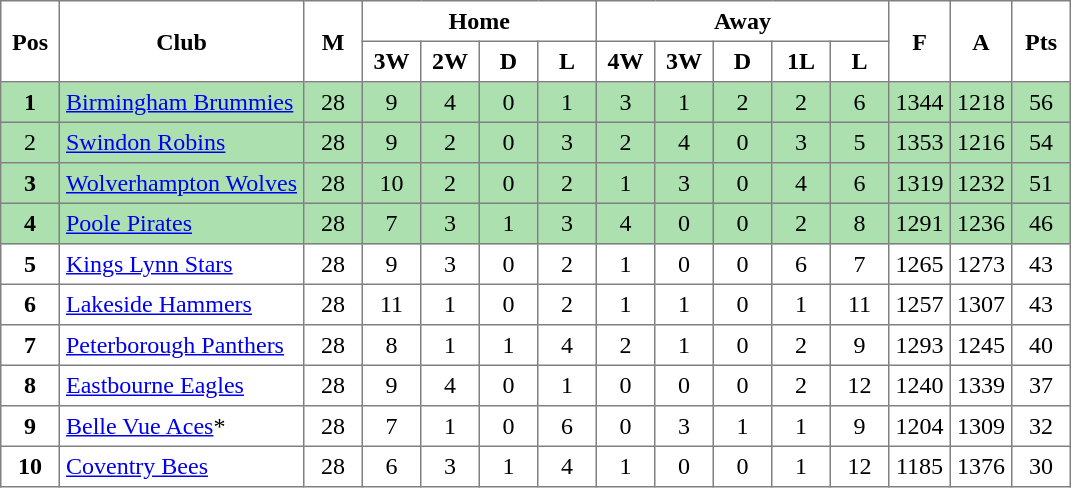<table class="toccolours" border="1" cellpadding="4" cellspacing="0" style="border-collapse: collapse; margin:0;">
<tr>
<th width=30 rowspan=2>Pos</th>
<th rowspan=2>Club</th>
<th rowspan=2 width=30>M</th>
<th colspan=4>Home</th>
<th colspan=5>Away</th>
<th rowspan=2 width=30>F</th>
<th width=30 rowspan=2>A</th>
<th width=30 rowspan=2>Pts</th>
</tr>
<tr>
<th width=30>3W</th>
<th width=30>2W</th>
<th width=30>D</th>
<th width=30>L</th>
<th width=30>4W</th>
<th width=30>3W</th>
<th width=30>D</th>
<th width=30>1L</th>
<th width=30>L</th>
</tr>
<tr align=center | style="background:#ACE1AF">
<th>1</th>
<td align=left><a href='#'>Birmingham Brummies</a></td>
<td>28</td>
<td>9</td>
<td>4</td>
<td>0</td>
<td>1</td>
<td>3</td>
<td>1</td>
<td>2</td>
<td>2</td>
<td>6</td>
<td>1344</td>
<td>1218</td>
<td>56</td>
</tr>
<tr align=center | style="background:#ACE1AF">
<td>2</td>
<td align=left><a href='#'>Swindon Robins</a></td>
<td>28</td>
<td>9</td>
<td>2</td>
<td>0</td>
<td>3</td>
<td>2</td>
<td>4</td>
<td>0</td>
<td>3</td>
<td>5</td>
<td>1353</td>
<td>1216</td>
<td>54</td>
</tr>
<tr align=center | style="background:#ACE1AF">
<th>3</th>
<td align=left><a href='#'>Wolverhampton Wolves</a></td>
<td>28</td>
<td>10</td>
<td>2</td>
<td>0</td>
<td>2</td>
<td>1</td>
<td>3</td>
<td>0</td>
<td>4</td>
<td>6</td>
<td>1319</td>
<td>1232</td>
<td>51</td>
</tr>
<tr align=center | style="background:#ACE1AF">
<th>4</th>
<td align=left><a href='#'>Poole Pirates</a></td>
<td>28</td>
<td>7</td>
<td>3</td>
<td>1</td>
<td>3</td>
<td>4</td>
<td>0</td>
<td>0</td>
<td>2</td>
<td>8</td>
<td>1291</td>
<td>1236</td>
<td>46</td>
</tr>
<tr align=center>
<th>5</th>
<td align=left><a href='#'>Kings Lynn Stars</a></td>
<td>28</td>
<td>9</td>
<td>3</td>
<td>0</td>
<td>2</td>
<td>1</td>
<td>0</td>
<td>0</td>
<td>6</td>
<td>7</td>
<td>1265</td>
<td>1273</td>
<td>43</td>
</tr>
<tr align=center>
<th>6</th>
<td align=left><a href='#'>Lakeside Hammers</a></td>
<td>28</td>
<td>11</td>
<td>1</td>
<td>0</td>
<td>2</td>
<td>1</td>
<td>1</td>
<td>0</td>
<td>1</td>
<td>11</td>
<td>1257</td>
<td>1307</td>
<td>43</td>
</tr>
<tr align=center>
<th>7</th>
<td align=left><a href='#'>Peterborough Panthers</a></td>
<td>28</td>
<td>8</td>
<td>1</td>
<td>1</td>
<td>4</td>
<td>2</td>
<td>1</td>
<td>0</td>
<td>2</td>
<td>9</td>
<td>1293</td>
<td>1245</td>
<td>40</td>
</tr>
<tr align=center>
<th>8</th>
<td align=left><a href='#'>Eastbourne Eagles</a></td>
<td>28</td>
<td>9</td>
<td>4</td>
<td>0</td>
<td>1</td>
<td>0</td>
<td>0</td>
<td>0</td>
<td>2</td>
<td>12</td>
<td>1240</td>
<td>1339</td>
<td>37</td>
</tr>
<tr align=center>
<th>9</th>
<td align=left><a href='#'>Belle Vue Aces</a>*</td>
<td>28</td>
<td>7</td>
<td>1</td>
<td>0</td>
<td>6</td>
<td>0</td>
<td>3</td>
<td>1</td>
<td>1</td>
<td>9</td>
<td>1204</td>
<td>1309</td>
<td>32</td>
</tr>
<tr align=center |>
<th>10</th>
<td align=left><a href='#'>Coventry Bees</a></td>
<td>28</td>
<td>6</td>
<td>3</td>
<td>1</td>
<td>4</td>
<td>1</td>
<td>0</td>
<td>0</td>
<td>1</td>
<td>12</td>
<td>1185</td>
<td>1376</td>
<td>30</td>
</tr>
</table>
